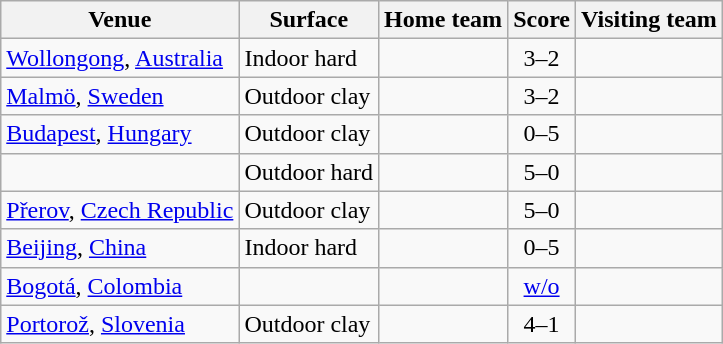<table class=wikitable style="border:1px solid #AAAAAA;">
<tr>
<th>Venue</th>
<th>Surface</th>
<th>Home team</th>
<th>Score</th>
<th>Visiting team</th>
</tr>
<tr>
<td><a href='#'>Wollongong</a>, <a href='#'>Australia</a></td>
<td>Indoor hard</td>
<td><strong></strong></td>
<td align="center">3–2</td>
<td></td>
</tr>
<tr>
<td><a href='#'>Malmö</a>, <a href='#'>Sweden</a></td>
<td>Outdoor clay</td>
<td><strong></strong></td>
<td align="center">3–2</td>
<td></td>
</tr>
<tr>
<td><a href='#'>Budapest</a>, <a href='#'>Hungary</a></td>
<td>Outdoor clay</td>
<td></td>
<td align="center">0–5</td>
<td><strong></strong></td>
</tr>
<tr>
<td></td>
<td>Outdoor hard</td>
<td><strong></strong></td>
<td align="center">5–0</td>
<td></td>
</tr>
<tr>
<td><a href='#'>Přerov</a>, <a href='#'>Czech Republic</a></td>
<td>Outdoor clay</td>
<td></td>
<td align="center">5–0</td>
<td></td>
</tr>
<tr>
<td><a href='#'>Beijing</a>, <a href='#'>China</a></td>
<td>Indoor hard</td>
<td></td>
<td align="center">0–5</td>
<td><strong></strong></td>
</tr>
<tr>
<td><a href='#'>Bogotá</a>, <a href='#'>Colombia</a></td>
<td></td>
<td><strong></strong></td>
<td align="center"><a href='#'>w/o</a></td>
<td></td>
</tr>
<tr>
<td><a href='#'>Portorož</a>, <a href='#'>Slovenia</a></td>
<td>Outdoor clay</td>
<td><strong></strong></td>
<td align="center">4–1</td>
<td></td>
</tr>
</table>
